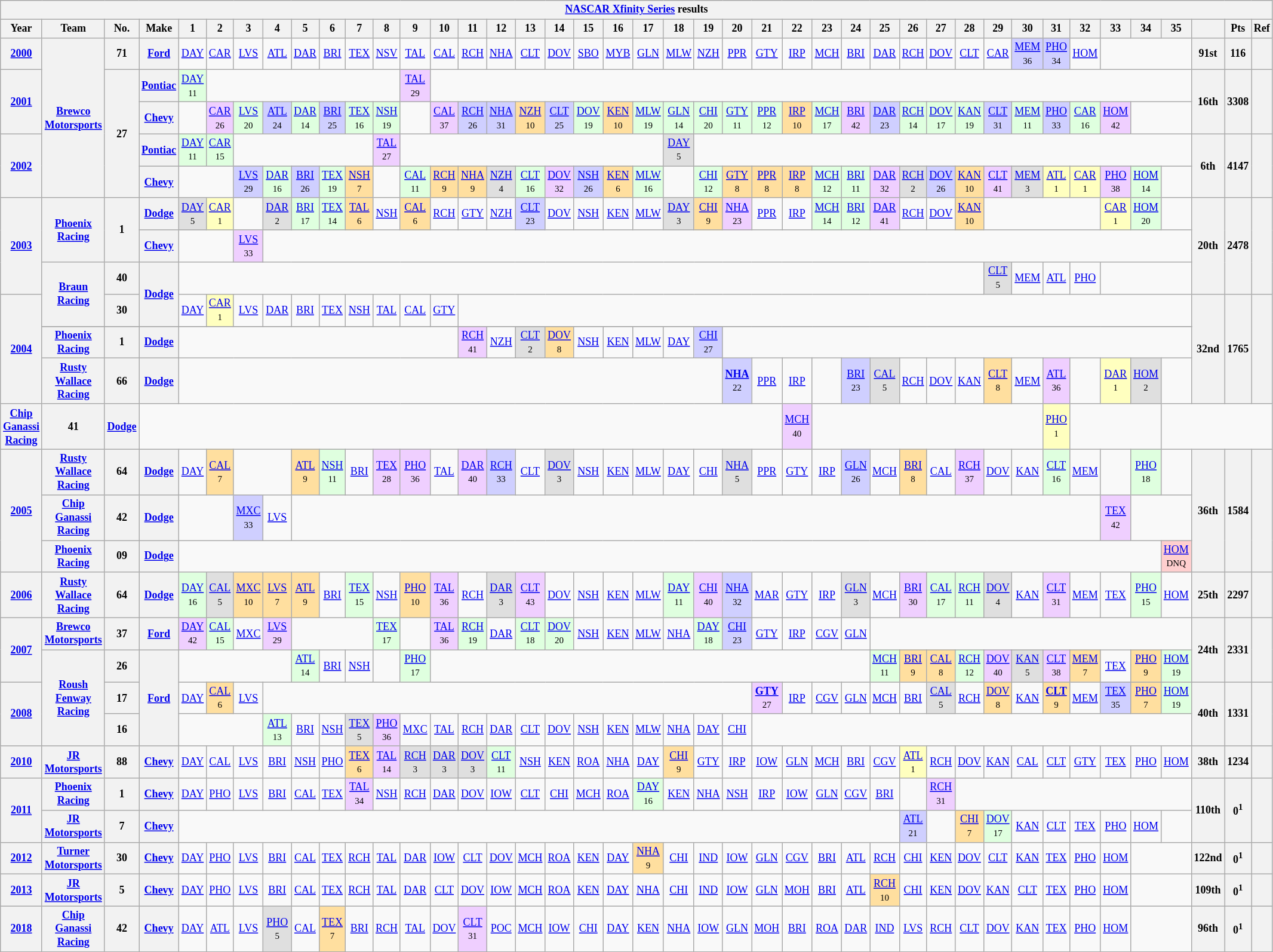<table class="wikitable" style="text-align:center; font-size:75%">
<tr>
<th colspan=42><a href='#'>NASCAR Xfinity Series</a> results</th>
</tr>
<tr>
<th>Year</th>
<th>Team</th>
<th>No.</th>
<th>Make</th>
<th>1</th>
<th>2</th>
<th>3</th>
<th>4</th>
<th>5</th>
<th>6</th>
<th>7</th>
<th>8</th>
<th>9</th>
<th>10</th>
<th>11</th>
<th>12</th>
<th>13</th>
<th>14</th>
<th>15</th>
<th>16</th>
<th>17</th>
<th>18</th>
<th>19</th>
<th>20</th>
<th>21</th>
<th>22</th>
<th>23</th>
<th>24</th>
<th>25</th>
<th>26</th>
<th>27</th>
<th>28</th>
<th>29</th>
<th>30</th>
<th>31</th>
<th>32</th>
<th>33</th>
<th>34</th>
<th>35</th>
<th></th>
<th>Pts</th>
<th>Ref</th>
</tr>
<tr>
<th><a href='#'>2000</a></th>
<th rowspan=5><a href='#'>Brewco Motorsports</a></th>
<th>71</th>
<th><a href='#'>Ford</a></th>
<td><a href='#'>DAY</a></td>
<td><a href='#'>CAR</a></td>
<td><a href='#'>LVS</a></td>
<td><a href='#'>ATL</a></td>
<td><a href='#'>DAR</a></td>
<td><a href='#'>BRI</a></td>
<td><a href='#'>TEX</a></td>
<td><a href='#'>NSV</a></td>
<td><a href='#'>TAL</a></td>
<td><a href='#'>CAL</a></td>
<td><a href='#'>RCH</a></td>
<td><a href='#'>NHA</a></td>
<td><a href='#'>CLT</a></td>
<td><a href='#'>DOV</a></td>
<td><a href='#'>SBO</a></td>
<td><a href='#'>MYB</a></td>
<td><a href='#'>GLN</a></td>
<td><a href='#'>MLW</a></td>
<td><a href='#'>NZH</a></td>
<td><a href='#'>PPR</a></td>
<td><a href='#'>GTY</a></td>
<td><a href='#'>IRP</a></td>
<td><a href='#'>MCH</a></td>
<td><a href='#'>BRI</a></td>
<td><a href='#'>DAR</a></td>
<td><a href='#'>RCH</a></td>
<td><a href='#'>DOV</a></td>
<td><a href='#'>CLT</a></td>
<td><a href='#'>CAR</a></td>
<td style="background:#CFCFFF;"><a href='#'>MEM</a><br><small>36</small></td>
<td style="background:#CFCFFF;"><a href='#'>PHO</a><br><small>34</small></td>
<td><a href='#'>HOM</a></td>
<td colspan=3></td>
<th>91st</th>
<th>116</th>
<th></th>
</tr>
<tr>
<th rowspan=2><a href='#'>2001</a></th>
<th rowspan=4>27</th>
<th><a href='#'>Pontiac</a></th>
<td style="background:#DFFFDF;"><a href='#'>DAY</a><br><small>11</small></td>
<td colspan=7></td>
<td style="background:#EFCFFF;"><a href='#'>TAL</a><br><small>29</small></td>
<td colspan=26></td>
<th rowspan=2>16th</th>
<th rowspan=2>3308</th>
<th rowspan=2></th>
</tr>
<tr>
<th><a href='#'>Chevy</a></th>
<td></td>
<td style="background:#EFCFFF;"><a href='#'>CAR</a><br><small>26</small></td>
<td style="background:#DFFFDF;"><a href='#'>LVS</a><br><small>20</small></td>
<td style="background:#CFCFFF;"><a href='#'>ATL</a><br><small>24</small></td>
<td style="background:#DFFFDF;"><a href='#'>DAR</a><br><small>14</small></td>
<td style="background:#CFCFFF;"><a href='#'>BRI</a><br><small>25</small></td>
<td style="background:#DFFFDF;"><a href='#'>TEX</a><br><small>16</small></td>
<td style="background:#DFFFDF;"><a href='#'>NSH</a><br><small>19</small></td>
<td></td>
<td style="background:#EFCFFF;"><a href='#'>CAL</a><br><small>37</small></td>
<td style="background:#CFCFFF;"><a href='#'>RCH</a><br><small>26</small></td>
<td style="background:#CFCFFF;"><a href='#'>NHA</a><br><small>31</small></td>
<td style="background:#FFDF9F;"><a href='#'>NZH</a><br><small>10</small></td>
<td style="background:#CFCFFF;"><a href='#'>CLT</a><br><small>25</small></td>
<td style="background:#DFFFDF;"><a href='#'>DOV</a><br><small>19</small></td>
<td style="background:#FFDF9F;"><a href='#'>KEN</a><br><small>10</small></td>
<td style="background:#DFFFDF;"><a href='#'>MLW</a><br><small>19</small></td>
<td style="background:#DFFFDF;"><a href='#'>GLN</a><br><small>14</small></td>
<td style="background:#DFFFDF;"><a href='#'>CHI</a><br><small>20</small></td>
<td style="background:#DFFFDF;"><a href='#'>GTY</a><br><small>11</small></td>
<td style="background:#DFFFDF;"><a href='#'>PPR</a><br><small>12</small></td>
<td style="background:#FFDF9F;"><a href='#'>IRP</a><br><small>10</small></td>
<td style="background:#DFFFDF;"><a href='#'>MCH</a><br><small>17</small></td>
<td style="background:#EFCFFF;"><a href='#'>BRI</a><br><small>42</small></td>
<td style="background:#CFCFFF;"><a href='#'>DAR</a><br><small>23</small></td>
<td style="background:#DFFFDF;"><a href='#'>RCH</a><br><small>14</small></td>
<td style="background:#DFFFDF;"><a href='#'>DOV</a><br><small>17</small></td>
<td style="background:#DFFFDF;"><a href='#'>KAN</a><br><small>19</small></td>
<td style="background:#CFCFFF;"><a href='#'>CLT</a><br><small>31</small></td>
<td style="background:#DFFFDF;"><a href='#'>MEM</a><br><small>11</small></td>
<td style="background:#CFCFFF;"><a href='#'>PHO</a><br><small>33</small></td>
<td style="background:#DFFFDF;"><a href='#'>CAR</a><br><small>16</small></td>
<td style="background:#EFCFFF;"><a href='#'>HOM</a><br><small>42</small></td>
<td colspan=2></td>
</tr>
<tr>
<th rowspan=2><a href='#'>2002</a></th>
<th><a href='#'>Pontiac</a></th>
<td style="background:#DFFFDF;"><a href='#'>DAY</a><br><small>11</small></td>
<td style="background:#DFFFDF;"><a href='#'>CAR</a><br><small>15</small></td>
<td colspan=5></td>
<td style="background:#EFCFFF;"><a href='#'>TAL</a><br><small>27</small></td>
<td colspan=9></td>
<td style="background:#DFDFDF;"><a href='#'>DAY</a><br><small>5</small></td>
<td colspan=17></td>
<th rowspan=2>6th</th>
<th rowspan=2>4147</th>
<th rowspan=2></th>
</tr>
<tr>
<th><a href='#'>Chevy</a></th>
<td colspan=2></td>
<td style="background:#CFCFFF;"><a href='#'>LVS</a><br><small>29</small></td>
<td style="background:#DFFFDF;"><a href='#'>DAR</a><br><small>16</small></td>
<td style="background:#CFCFFF;"><a href='#'>BRI</a><br><small>26</small></td>
<td style="background:#DFFFDF;"><a href='#'>TEX</a><br><small>19</small></td>
<td style="background:#FFDF9F;"><a href='#'>NSH</a><br><small>7</small></td>
<td></td>
<td style="background:#DFFFDF;"><a href='#'>CAL</a><br><small>11</small></td>
<td style="background:#FFDF9F;"><a href='#'>RCH</a><br><small>9</small></td>
<td style="background:#FFDF9F;"><a href='#'>NHA</a><br><small>9</small></td>
<td style="background:#DFDFDF;"><a href='#'>NZH</a><br><small>4</small></td>
<td style="background:#DFFFDF;"><a href='#'>CLT</a><br><small>16</small></td>
<td style="background:#EFCFFF;"><a href='#'>DOV</a><br><small>32</small></td>
<td style="background:#CFCFFF;"><a href='#'>NSH</a><br><small>26</small></td>
<td style="background:#FFDF9F;"><a href='#'>KEN</a><br><small>6</small></td>
<td style="background:#DFFFDF;"><a href='#'>MLW</a><br><small>16</small></td>
<td></td>
<td style="background:#DFFFDF;"><a href='#'>CHI</a><br><small>12</small></td>
<td style="background:#FFDF9F;"><a href='#'>GTY</a><br><small>8</small></td>
<td style="background:#FFDF9F;"><a href='#'>PPR</a><br><small>8</small></td>
<td style="background:#FFDF9F;"><a href='#'>IRP</a><br><small>8</small></td>
<td style="background:#DFFFDF;"><a href='#'>MCH</a><br><small>12</small></td>
<td style="background:#DFFFDF;"><a href='#'>BRI</a><br><small>11</small></td>
<td style="background:#EFCFFF;"><a href='#'>DAR</a><br><small>32</small></td>
<td style="background:#DFDFDF;"><a href='#'>RCH</a><br><small>2</small></td>
<td style="background:#CFCFFF;"><a href='#'>DOV</a><br><small>26</small></td>
<td style="background:#FFDF9F;"><a href='#'>KAN</a><br><small>10</small></td>
<td style="background:#EFCFFF;"><a href='#'>CLT</a><br><small>41</small></td>
<td style="background:#DFDFDF;"><a href='#'>MEM</a><br><small>3</small></td>
<td style="background:#FFFFBF;"><a href='#'>ATL</a><br><small>1</small></td>
<td style="background:#FFFFBF;"><a href='#'>CAR</a><br><small>1</small></td>
<td style="background:#EFCFFF;"><a href='#'>PHO</a><br><small>38</small></td>
<td style="background:#DFFFDF;"><a href='#'>HOM</a><br><small>14</small></td>
<td></td>
</tr>
<tr>
<th rowspan=3><a href='#'>2003</a></th>
<th rowspan=2><a href='#'>Phoenix Racing</a></th>
<th rowspan=2>1</th>
<th><a href='#'>Dodge</a></th>
<td style="background:#DFDFDF;"><a href='#'>DAY</a><br><small>5</small></td>
<td style="background:#FFFFBF;"><a href='#'>CAR</a><br><small>1</small></td>
<td></td>
<td style="background:#DFDFDF;"><a href='#'>DAR</a><br><small>2</small></td>
<td style="background:#DFFFDF;"><a href='#'>BRI</a><br><small>17</small></td>
<td style="background:#DFFFDF;"><a href='#'>TEX</a><br><small>14</small></td>
<td style="background:#FFDF9F;"><a href='#'>TAL</a><br><small>6</small></td>
<td><a href='#'>NSH</a></td>
<td style="background:#FFDF9F;"><a href='#'>CAL</a><br><small>6</small></td>
<td><a href='#'>RCH</a></td>
<td><a href='#'>GTY</a></td>
<td><a href='#'>NZH</a></td>
<td style="background:#CFCFFF;"><a href='#'>CLT</a><br><small>23</small></td>
<td><a href='#'>DOV</a></td>
<td><a href='#'>NSH</a></td>
<td><a href='#'>KEN</a></td>
<td><a href='#'>MLW</a></td>
<td style="background:#DFDFDF;"><a href='#'>DAY</a><br><small>3</small></td>
<td style="background:#FFDF9F;"><a href='#'>CHI</a><br><small>9</small></td>
<td style="background:#EFCFFF;"><a href='#'>NHA</a><br><small>23</small></td>
<td><a href='#'>PPR</a></td>
<td><a href='#'>IRP</a></td>
<td style="background:#DFFFDF;"><a href='#'>MCH</a><br><small>14</small></td>
<td style="background:#DFFFDF;"><a href='#'>BRI</a><br><small>12</small></td>
<td style="background:#EFCFFF;"><a href='#'>DAR</a><br><small>41</small></td>
<td><a href='#'>RCH</a></td>
<td><a href='#'>DOV</a></td>
<td style="background:#FFDF9F;"><a href='#'>KAN</a><br><small>10</small></td>
<td colspan=4></td>
<td style="background:#FFFFBF;"><a href='#'>CAR</a><br><small>1</small></td>
<td style="background:#DFFFDF;"><a href='#'>HOM</a><br><small>20</small></td>
<td></td>
<th rowspan=3>20th</th>
<th rowspan=3>2478</th>
<th rowspan=3></th>
</tr>
<tr>
<th><a href='#'>Chevy</a></th>
<td colspan=2></td>
<td style="background:#EFCFFF;"><a href='#'>LVS</a><br><small>33</small></td>
<td colspan=32></td>
</tr>
<tr>
<th rowspan=2><a href='#'>Braun Racing</a></th>
<th>40</th>
<th rowspan=2><a href='#'>Dodge</a></th>
<td colspan=28></td>
<td style="background:#DFDFDF;"><a href='#'>CLT</a><br><small>5</small></td>
<td><a href='#'>MEM</a></td>
<td><a href='#'>ATL</a></td>
<td><a href='#'>PHO</a></td>
<td colspan=3></td>
</tr>
<tr>
<th rowspan=4><a href='#'>2004</a></th>
<th>30</th>
<td><a href='#'>DAY</a></td>
<td style="background:#FFFFBF;"><a href='#'>CAR</a><br><small>1</small></td>
<td><a href='#'>LVS</a></td>
<td><a href='#'>DAR</a></td>
<td><a href='#'>BRI</a></td>
<td><a href='#'>TEX</a></td>
<td><a href='#'>NSH</a></td>
<td><a href='#'>TAL</a></td>
<td><a href='#'>CAL</a></td>
<td><a href='#'>GTY</a></td>
<td colspan=25></td>
<th rowspan=4>32nd</th>
<th rowspan=4>1765</th>
<th rowspan=4></th>
</tr>
<tr>
</tr>
<tr>
<th><a href='#'>Phoenix Racing</a></th>
<th>1</th>
<th><a href='#'>Dodge</a></th>
<td colspan=10></td>
<td style="background:#EFCFFF;"><a href='#'>RCH</a><br><small>41</small></td>
<td><a href='#'>NZH</a></td>
<td style="background:#DFDFDF;"><a href='#'>CLT</a><br><small>2</small></td>
<td style="background:#FFDF9F;"><a href='#'>DOV</a><br><small>8</small></td>
<td><a href='#'>NSH</a></td>
<td><a href='#'>KEN</a></td>
<td><a href='#'>MLW</a></td>
<td><a href='#'>DAY</a></td>
<td style="background:#CFCFFF;"><a href='#'>CHI</a><br><small>27</small></td>
<td colspan=16></td>
</tr>
<tr>
<th><a href='#'>Rusty Wallace Racing</a></th>
<th>66</th>
<th><a href='#'>Dodge</a></th>
<td colspan=19></td>
<td style="background:#CFCFFF;"><strong><a href='#'>NHA</a></strong><br><small>22</small></td>
<td><a href='#'>PPR</a></td>
<td><a href='#'>IRP</a></td>
<td></td>
<td style="background:#CFCFFF;"><a href='#'>BRI</a><br><small>23</small></td>
<td style="background:#DFDFDF;"><a href='#'>CAL</a><br><small>5</small></td>
<td><a href='#'>RCH</a></td>
<td><a href='#'>DOV</a></td>
<td><a href='#'>KAN</a></td>
<td style="background:#FFDF9F;"><a href='#'>CLT</a><br><small>8</small></td>
<td><a href='#'>MEM</a></td>
<td style="background:#EFCFFF;"><a href='#'>ATL</a><br><small>36</small></td>
<td></td>
<td style="background:#FFFFBF;"><a href='#'>DAR</a><br><small>1</small></td>
<td style="background:#DFDFDF;"><a href='#'>HOM</a><br><small>2</small></td>
<td></td>
</tr>
<tr>
<th><a href='#'>Chip Ganassi Racing</a></th>
<th>41</th>
<th><a href='#'>Dodge</a></th>
<td colspan=22></td>
<td style="background:#EFCFFF;"><a href='#'>MCH</a><br><small>40</small></td>
<td colspan=8></td>
<td style="background:#FFFFBF;"><a href='#'>PHO</a><br><small>1</small></td>
<td colspan=3></td>
</tr>
<tr>
<th rowspan=3><a href='#'>2005</a></th>
<th><a href='#'>Rusty Wallace Racing</a></th>
<th>64</th>
<th><a href='#'>Dodge</a></th>
<td><a href='#'>DAY</a></td>
<td style="background:#FFDF9F;"><a href='#'>CAL</a><br><small>7</small></td>
<td colspan=2></td>
<td style="background:#FFDF9F;"><a href='#'>ATL</a><br><small>9</small></td>
<td style="background:#DFFFDF;"><a href='#'>NSH</a><br><small>11</small></td>
<td><a href='#'>BRI</a></td>
<td style="background:#EFCFFF;"><a href='#'>TEX</a><br><small>28</small></td>
<td style="background:#EFCFFF;"><a href='#'>PHO</a><br><small>36</small></td>
<td><a href='#'>TAL</a></td>
<td style="background:#EFCFFF;"><a href='#'>DAR</a><br><small>40</small></td>
<td style="background:#CFCFFF;"><a href='#'>RCH</a><br><small>33</small></td>
<td><a href='#'>CLT</a></td>
<td style="background:#DFDFDF;"><a href='#'>DOV</a><br><small>3</small></td>
<td><a href='#'>NSH</a></td>
<td><a href='#'>KEN</a></td>
<td><a href='#'>MLW</a></td>
<td><a href='#'>DAY</a></td>
<td><a href='#'>CHI</a></td>
<td style="background:#DFDFDF;"><a href='#'>NHA</a><br><small>5</small></td>
<td><a href='#'>PPR</a></td>
<td><a href='#'>GTY</a></td>
<td><a href='#'>IRP</a></td>
<td style="background:#CFCFFF;"><a href='#'>GLN</a><br><small>26</small></td>
<td><a href='#'>MCH</a></td>
<td style="background:#FFDF9F;"><a href='#'>BRI</a><br><small>8</small></td>
<td><a href='#'>CAL</a></td>
<td style="background:#EFCFFF;"><a href='#'>RCH</a><br><small>37</small></td>
<td><a href='#'>DOV</a></td>
<td><a href='#'>KAN</a></td>
<td style="background:#DFFFDF;"><a href='#'>CLT</a><br><small>16</small></td>
<td><a href='#'>MEM</a></td>
<td></td>
<td style="background:#DFFFDF;"><a href='#'>PHO</a><br><small>18</small></td>
<td></td>
<th rowspan=3>36th</th>
<th rowspan=3>1584</th>
<th rowspan=3></th>
</tr>
<tr>
<th><a href='#'>Chip Ganassi Racing</a></th>
<th>42</th>
<th><a href='#'>Dodge</a></th>
<td colspan=2></td>
<td style="background:#CFCFFF;"><a href='#'>MXC</a><br><small>33</small></td>
<td><a href='#'>LVS</a></td>
<td colspan=28></td>
<td style="background:#EFCFFF;"><a href='#'>TEX</a><br><small>42</small></td>
<td colspan=2></td>
</tr>
<tr>
<th><a href='#'>Phoenix Racing</a></th>
<th>09</th>
<th><a href='#'>Dodge</a></th>
<td colspan=34></td>
<td style="background:#FFCFCF;"><a href='#'>HOM</a><br><small>DNQ</small></td>
</tr>
<tr>
<th><a href='#'>2006</a></th>
<th><a href='#'>Rusty Wallace Racing</a></th>
<th>64</th>
<th><a href='#'>Dodge</a></th>
<td style="background:#DFFFDF;"><a href='#'>DAY</a><br><small>16</small></td>
<td style="background:#DFDFDF;"><a href='#'>CAL</a><br><small>5</small></td>
<td style="background:#FFDF9F;"><a href='#'>MXC</a><br><small>10</small></td>
<td style="background:#FFDF9F;"><a href='#'>LVS</a><br><small>7</small></td>
<td style="background:#FFDF9F;"><a href='#'>ATL</a><br><small>9</small></td>
<td><a href='#'>BRI</a></td>
<td style="background:#DFFFDF;"><a href='#'>TEX</a><br><small>15</small></td>
<td><a href='#'>NSH</a></td>
<td style="background:#FFDF9F;"><a href='#'>PHO</a><br><small>10</small></td>
<td style="background:#EFCFFF;"><a href='#'>TAL</a><br><small>36</small></td>
<td><a href='#'>RCH</a></td>
<td style="background:#DFDFDF;"><a href='#'>DAR</a><br><small>3</small></td>
<td style="background:#EFCFFF;"><a href='#'>CLT</a><br><small>43</small></td>
<td><a href='#'>DOV</a></td>
<td><a href='#'>NSH</a></td>
<td><a href='#'>KEN</a></td>
<td><a href='#'>MLW</a></td>
<td style="background:#DFFFDF;"><a href='#'>DAY</a><br><small>11</small></td>
<td style="background:#EFCFFF;"><a href='#'>CHI</a><br><small>40</small></td>
<td style="background:#CFCFFF;"><a href='#'>NHA</a><br><small>32</small></td>
<td><a href='#'>MAR</a></td>
<td><a href='#'>GTY</a></td>
<td><a href='#'>IRP</a></td>
<td style="background:#DFDFDF;"><a href='#'>GLN</a><br><small>3</small></td>
<td><a href='#'>MCH</a></td>
<td style="background:#EFCFFF;"><a href='#'>BRI</a><br><small>30</small></td>
<td style="background:#DFFFDF;"><a href='#'>CAL</a><br><small>17</small></td>
<td style="background:#DFFFDF;"><a href='#'>RCH</a><br><small>11</small></td>
<td style="background:#DFDFDF;"><a href='#'>DOV</a><br><small>4</small></td>
<td><a href='#'>KAN</a></td>
<td style="background:#EFCFFF;"><a href='#'>CLT</a><br><small>31</small></td>
<td><a href='#'>MEM</a></td>
<td><a href='#'>TEX</a></td>
<td style="background:#DFFFDF;"><a href='#'>PHO</a><br><small>15</small></td>
<td><a href='#'>HOM</a></td>
<th>25th</th>
<th>2297</th>
<th></th>
</tr>
<tr>
<th rowspan=2><a href='#'>2007</a></th>
<th><a href='#'>Brewco Motorsports</a></th>
<th>37</th>
<th><a href='#'>Ford</a></th>
<td style="background:#EFCFFF;"><a href='#'>DAY</a><br><small>42</small></td>
<td style="background:#DFFFDF;"><a href='#'>CAL</a><br><small>15</small></td>
<td><a href='#'>MXC</a></td>
<td style="background:#EFCFFF;"><a href='#'>LVS</a><br><small>29</small></td>
<td colspan=3></td>
<td style="background:#DFFFDF;"><a href='#'>TEX</a><br><small>17</small></td>
<td></td>
<td style="background:#EFCFFF;"><a href='#'>TAL</a><br><small>36</small></td>
<td style="background:#DFFFDF;"><a href='#'>RCH</a><br><small>19</small></td>
<td><a href='#'>DAR</a></td>
<td style="background:#DFFFDF;"><a href='#'>CLT</a><br><small>18</small></td>
<td style="background:#DFFFDF;"><a href='#'>DOV</a><br><small>20</small></td>
<td><a href='#'>NSH</a></td>
<td><a href='#'>KEN</a></td>
<td><a href='#'>MLW</a></td>
<td><a href='#'>NHA</a></td>
<td style="background:#DFFFDF;"><a href='#'>DAY</a><br><small>18</small></td>
<td style="background:#CFCFFF;"><a href='#'>CHI</a><br><small>23</small></td>
<td><a href='#'>GTY</a></td>
<td><a href='#'>IRP</a></td>
<td><a href='#'>CGV</a></td>
<td><a href='#'>GLN</a></td>
<td colspan=11></td>
<th rowspan=2>24th</th>
<th rowspan=2>2331</th>
<th rowspan=2></th>
</tr>
<tr>
<th rowspan=3><a href='#'>Roush Fenway Racing</a></th>
<th>26</th>
<th rowspan=3><a href='#'>Ford</a></th>
<td colspan=4></td>
<td style="background:#DFFFDF;"><a href='#'>ATL</a><br><small>14</small></td>
<td><a href='#'>BRI</a></td>
<td><a href='#'>NSH</a></td>
<td></td>
<td style="background:#DFFFDF;"><a href='#'>PHO</a><br><small>17</small></td>
<td colspan=15></td>
<td style="background:#DFFFDF;"><a href='#'>MCH</a><br><small>11</small></td>
<td style="background:#FFDF9F;"><a href='#'>BRI</a><br><small>9</small></td>
<td style="background:#FFDF9F;"><a href='#'>CAL</a><br><small>8</small></td>
<td style="background:#DFFFDF;"><a href='#'>RCH</a><br><small>12</small></td>
<td style="background:#EFCFFF;"><a href='#'>DOV</a><br><small>40</small></td>
<td style="background:#DFDFDF;"><a href='#'>KAN</a><br><small>5</small></td>
<td style="background:#EFCFFF;"><a href='#'>CLT</a><br><small>38</small></td>
<td style="background:#FFDF9F;"><a href='#'>MEM</a><br><small>7</small></td>
<td><a href='#'>TEX</a></td>
<td style="background:#FFDF9F;"><a href='#'>PHO</a><br><small>9</small></td>
<td style="background:#DFFFDF;"><a href='#'>HOM</a><br><small>19</small></td>
</tr>
<tr>
<th rowspan=2><a href='#'>2008</a></th>
<th>17</th>
<td><a href='#'>DAY</a></td>
<td style="background:#FFDF9F;"><a href='#'>CAL</a><br><small>6</small></td>
<td><a href='#'>LVS</a></td>
<td colspan=17></td>
<td style="background:#EFCFFF;"><strong><a href='#'>GTY</a></strong><br><small>27</small></td>
<td><a href='#'>IRP</a></td>
<td><a href='#'>CGV</a></td>
<td><a href='#'>GLN</a></td>
<td><a href='#'>MCH</a></td>
<td><a href='#'>BRI</a></td>
<td style="background:#DFDFDF;"><a href='#'>CAL</a><br><small>5</small></td>
<td><a href='#'>RCH</a></td>
<td style="background:#FFDF9F;"><a href='#'>DOV</a><br><small>8</small></td>
<td><a href='#'>KAN</a></td>
<td style="background:#FFDF9F;"><strong><a href='#'>CLT</a></strong><br><small>9</small></td>
<td><a href='#'>MEM</a></td>
<td style="background:#CFCFFF;"><a href='#'>TEX</a><br><small>35</small></td>
<td style="background:#FFDF9F;"><a href='#'>PHO</a><br><small>7</small></td>
<td style="background:#DFFFDF;"><a href='#'>HOM</a><br><small>19</small></td>
<th rowspan=2>40th</th>
<th rowspan=2>1331</th>
<th rowspan=2></th>
</tr>
<tr>
<th>16</th>
<td colspan=3></td>
<td style="background:#DFFFDF;"><a href='#'>ATL</a><br><small>13</small></td>
<td><a href='#'>BRI</a></td>
<td><a href='#'>NSH</a></td>
<td style="background:#DFDFDF;"><a href='#'>TEX</a><br><small>5</small></td>
<td style="background:#EFCFFF;"><a href='#'>PHO</a><br><small>36</small></td>
<td><a href='#'>MXC</a></td>
<td><a href='#'>TAL</a></td>
<td><a href='#'>RCH</a></td>
<td><a href='#'>DAR</a></td>
<td><a href='#'>CLT</a></td>
<td><a href='#'>DOV</a></td>
<td><a href='#'>NSH</a></td>
<td><a href='#'>KEN</a></td>
<td><a href='#'>MLW</a></td>
<td><a href='#'>NHA</a></td>
<td><a href='#'>DAY</a></td>
<td><a href='#'>CHI</a></td>
<td colspan=15></td>
</tr>
<tr>
<th><a href='#'>2010</a></th>
<th><a href='#'>JR Motorsports</a></th>
<th>88</th>
<th><a href='#'>Chevy</a></th>
<td><a href='#'>DAY</a></td>
<td><a href='#'>CAL</a></td>
<td><a href='#'>LVS</a></td>
<td><a href='#'>BRI</a></td>
<td><a href='#'>NSH</a></td>
<td><a href='#'>PHO</a></td>
<td style="background:#FFDF9F;"><a href='#'>TEX</a><br><small>6</small></td>
<td style="background:#EFCFFF;"><a href='#'>TAL</a><br><small>14</small></td>
<td style="background:#DFDFDF;"><a href='#'>RCH</a><br><small>3</small></td>
<td style="background:#DFDFDF;"><a href='#'>DAR</a><br><small>3</small></td>
<td style="background:#DFDFDF;"><a href='#'>DOV</a><br><small>3</small></td>
<td style="background:#DFFFDF;"><a href='#'>CLT</a><br><small>11</small></td>
<td><a href='#'>NSH</a></td>
<td><a href='#'>KEN</a></td>
<td><a href='#'>ROA</a></td>
<td><a href='#'>NHA</a></td>
<td><a href='#'>DAY</a></td>
<td style="background:#FFDF9F;"><a href='#'>CHI</a><br><small>9</small></td>
<td><a href='#'>GTY</a></td>
<td><a href='#'>IRP</a></td>
<td><a href='#'>IOW</a></td>
<td><a href='#'>GLN</a></td>
<td><a href='#'>MCH</a></td>
<td><a href='#'>BRI</a></td>
<td><a href='#'>CGV</a></td>
<td style="background:#FFFFBF;"><a href='#'>ATL</a><br><small>1</small></td>
<td><a href='#'>RCH</a></td>
<td><a href='#'>DOV</a></td>
<td><a href='#'>KAN</a></td>
<td><a href='#'>CAL</a></td>
<td><a href='#'>CLT</a></td>
<td><a href='#'>GTY</a></td>
<td><a href='#'>TEX</a></td>
<td><a href='#'>PHO</a></td>
<td><a href='#'>HOM</a></td>
<th>38th</th>
<th>1234</th>
<th></th>
</tr>
<tr>
<th rowspan=2><a href='#'>2011</a></th>
<th><a href='#'>Phoenix Racing</a></th>
<th>1</th>
<th><a href='#'>Chevy</a></th>
<td><a href='#'>DAY</a></td>
<td><a href='#'>PHO</a></td>
<td><a href='#'>LVS</a></td>
<td><a href='#'>BRI</a></td>
<td><a href='#'>CAL</a></td>
<td><a href='#'>TEX</a></td>
<td style="background:#EFCFFF;"><a href='#'>TAL</a><br><small>34</small></td>
<td><a href='#'>NSH</a></td>
<td><a href='#'>RCH</a></td>
<td><a href='#'>DAR</a></td>
<td><a href='#'>DOV</a></td>
<td><a href='#'>IOW</a></td>
<td><a href='#'>CLT</a></td>
<td><a href='#'>CHI</a></td>
<td><a href='#'>MCH</a></td>
<td><a href='#'>ROA</a></td>
<td style="background:#DFFFDF;"><a href='#'>DAY</a><br><small>16</small></td>
<td><a href='#'>KEN</a></td>
<td><a href='#'>NHA</a></td>
<td><a href='#'>NSH</a></td>
<td><a href='#'>IRP</a></td>
<td><a href='#'>IOW</a></td>
<td><a href='#'>GLN</a></td>
<td><a href='#'>CGV</a></td>
<td><a href='#'>BRI</a></td>
<td></td>
<td style="background:#EFCFFF;"><a href='#'>RCH</a><br><small>31</small></td>
<td colspan=8></td>
<th rowspan=2>110th</th>
<th rowspan=2>0<sup>1</sup></th>
<th rowspan=2></th>
</tr>
<tr>
<th><a href='#'>JR Motorsports</a></th>
<th>7</th>
<th><a href='#'>Chevy</a></th>
<td colspan=25></td>
<td style="background:#CFCFFF;"><a href='#'>ATL</a><br><small>21</small></td>
<td></td>
<td style="background:#FFDF9F;"><a href='#'>CHI</a><br><small>7</small></td>
<td style="background:#DFFFDF;"><a href='#'>DOV</a><br><small>17</small></td>
<td><a href='#'>KAN</a></td>
<td><a href='#'>CLT</a></td>
<td><a href='#'>TEX</a></td>
<td><a href='#'>PHO</a></td>
<td><a href='#'>HOM</a></td>
<td></td>
</tr>
<tr>
<th><a href='#'>2012</a></th>
<th><a href='#'>Turner Motorsports</a></th>
<th>30</th>
<th><a href='#'>Chevy</a></th>
<td><a href='#'>DAY</a></td>
<td><a href='#'>PHO</a></td>
<td><a href='#'>LVS</a></td>
<td><a href='#'>BRI</a></td>
<td><a href='#'>CAL</a></td>
<td><a href='#'>TEX</a></td>
<td><a href='#'>RCH</a></td>
<td><a href='#'>TAL</a></td>
<td><a href='#'>DAR</a></td>
<td><a href='#'>IOW</a></td>
<td><a href='#'>CLT</a></td>
<td><a href='#'>DOV</a></td>
<td><a href='#'>MCH</a></td>
<td><a href='#'>ROA</a></td>
<td><a href='#'>KEN</a></td>
<td><a href='#'>DAY</a></td>
<td style="background:#FFDF9F;"><a href='#'>NHA</a><br><small>9</small></td>
<td><a href='#'>CHI</a></td>
<td><a href='#'>IND</a></td>
<td><a href='#'>IOW</a></td>
<td><a href='#'>GLN</a></td>
<td><a href='#'>CGV</a></td>
<td><a href='#'>BRI</a></td>
<td><a href='#'>ATL</a></td>
<td><a href='#'>RCH</a></td>
<td><a href='#'>CHI</a></td>
<td><a href='#'>KEN</a></td>
<td><a href='#'>DOV</a></td>
<td><a href='#'>CLT</a></td>
<td><a href='#'>KAN</a></td>
<td><a href='#'>TEX</a></td>
<td><a href='#'>PHO</a></td>
<td><a href='#'>HOM</a></td>
<td colspan=2></td>
<th>122nd</th>
<th>0<sup>1</sup></th>
<th></th>
</tr>
<tr>
<th><a href='#'>2013</a></th>
<th><a href='#'>JR Motorsports</a></th>
<th>5</th>
<th><a href='#'>Chevy</a></th>
<td><a href='#'>DAY</a></td>
<td><a href='#'>PHO</a></td>
<td><a href='#'>LVS</a></td>
<td><a href='#'>BRI</a></td>
<td><a href='#'>CAL</a></td>
<td><a href='#'>TEX</a></td>
<td><a href='#'>RCH</a></td>
<td><a href='#'>TAL</a></td>
<td><a href='#'>DAR</a></td>
<td><a href='#'>CLT</a></td>
<td><a href='#'>DOV</a></td>
<td><a href='#'>IOW</a></td>
<td><a href='#'>MCH</a></td>
<td><a href='#'>ROA</a></td>
<td><a href='#'>KEN</a></td>
<td><a href='#'>DAY</a></td>
<td><a href='#'>NHA</a></td>
<td><a href='#'>CHI</a></td>
<td><a href='#'>IND</a></td>
<td><a href='#'>IOW</a></td>
<td><a href='#'>GLN</a></td>
<td><a href='#'>MOH</a></td>
<td><a href='#'>BRI</a></td>
<td><a href='#'>ATL</a></td>
<td style="background:#FFDF9F;"><a href='#'>RCH</a><br><small>10</small></td>
<td><a href='#'>CHI</a></td>
<td><a href='#'>KEN</a></td>
<td><a href='#'>DOV</a></td>
<td><a href='#'>KAN</a></td>
<td><a href='#'>CLT</a></td>
<td><a href='#'>TEX</a></td>
<td><a href='#'>PHO</a></td>
<td><a href='#'>HOM</a></td>
<td colspan=2></td>
<th>109th</th>
<th>0<sup>1</sup></th>
<th></th>
</tr>
<tr>
<th><a href='#'>2018</a></th>
<th><a href='#'>Chip Ganassi Racing</a></th>
<th>42</th>
<th><a href='#'>Chevy</a></th>
<td><a href='#'>DAY</a></td>
<td><a href='#'>ATL</a></td>
<td><a href='#'>LVS</a></td>
<td style="background:#DFDFDF;"><a href='#'>PHO</a><br><small>5</small></td>
<td><a href='#'>CAL</a></td>
<td style="background:#FFDF9F;"><a href='#'>TEX</a><br><small>7</small></td>
<td><a href='#'>BRI</a></td>
<td><a href='#'>RCH</a></td>
<td><a href='#'>TAL</a></td>
<td><a href='#'>DOV</a></td>
<td style="background:#EFCFFF;"><a href='#'>CLT</a><br><small>31</small></td>
<td><a href='#'>POC</a></td>
<td><a href='#'>MCH</a></td>
<td><a href='#'>IOW</a></td>
<td><a href='#'>CHI</a></td>
<td><a href='#'>DAY</a></td>
<td><a href='#'>KEN</a></td>
<td><a href='#'>NHA</a></td>
<td><a href='#'>IOW</a></td>
<td><a href='#'>GLN</a></td>
<td><a href='#'>MOH</a></td>
<td><a href='#'>BRI</a></td>
<td><a href='#'>ROA</a></td>
<td><a href='#'>DAR</a></td>
<td><a href='#'>IND</a></td>
<td><a href='#'>LVS</a></td>
<td><a href='#'>RCH</a></td>
<td><a href='#'>CLT</a></td>
<td><a href='#'>DOV</a></td>
<td><a href='#'>KAN</a></td>
<td><a href='#'>TEX</a></td>
<td><a href='#'>PHO</a></td>
<td><a href='#'>HOM</a></td>
<td colspan=2></td>
<th>96th</th>
<th>0<sup>1</sup></th>
<th></th>
</tr>
</table>
